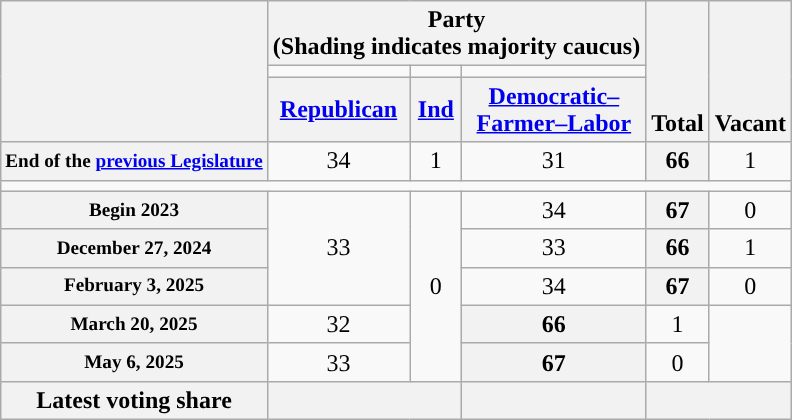<table class=wikitable style="text-align:center">
<tr style="vertical-align:bottom;">
<th rowspan=3></th>
<th colspan=3>Party <div>(Shading indicates majority caucus)</div></th>
<th rowspan=3>Total</th>
<th rowspan=3>Vacant</th>
</tr>
<tr>
<td style="background-color:"></td>
<td style="background-color:"></td>
<td style="background-color:"></td>
</tr>
<tr>
<th><a href='#'>Republican</a></th>
<th><a href='#'>Ind</a></th>
<th><a href='#'>Democratic–<br>Farmer–Labor</a></th>
</tr>
<tr>
<th nowrap style="font-size:80%">End of the <a href='#'>previous Legislature</a></th>
<td>34</td>
<td>1</td>
<td>31</td>
<th>66</th>
<td>1</td>
</tr>
<tr>
<td colspan=6></td>
</tr>
<tr>
<th nowrap style="font-size:80%">Begin 2023</th>
<td rowspan=3>33</td>
<td rowspan=5>0</td>
<td>34</td>
<th>67</th>
<td>0</td>
</tr>
<tr>
<th nowrap style="font-size:80%">December 27, 2024</th>
<td>33</td>
<th>66</th>
<td>1</td>
</tr>
<tr>
<th nowrap style="font-size:80%">February 3, 2025</th>
<td>34</td>
<th>67</th>
<td>0</td>
</tr>
<tr>
<th nowrap style="font-size:80%">March 20, 2025</th>
<td>32</td>
<th>66</th>
<td>1</td>
</tr>
<tr>
<th nowrap style="font-size:80%">May 6, 2025</th>
<td>33</td>
<th>67</th>
<td>0</td>
</tr>
<tr>
<th>Latest voting share</th>
<th colspan=2></th>
<th></th>
<th colspan="2"></th>
</tr>
</table>
